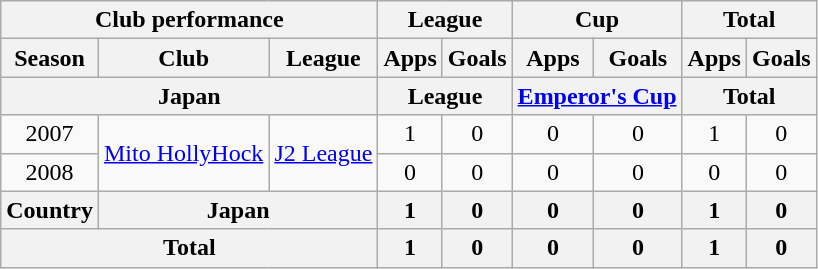<table class="wikitable" style="text-align:center;">
<tr>
<th colspan=3>Club performance</th>
<th colspan=2>League</th>
<th colspan=2>Cup</th>
<th colspan=2>Total</th>
</tr>
<tr>
<th>Season</th>
<th>Club</th>
<th>League</th>
<th>Apps</th>
<th>Goals</th>
<th>Apps</th>
<th>Goals</th>
<th>Apps</th>
<th>Goals</th>
</tr>
<tr>
<th colspan=3>Japan</th>
<th colspan=2>League</th>
<th colspan=2><a href='#'>Emperor's Cup</a></th>
<th colspan=2>Total</th>
</tr>
<tr>
<td>2007</td>
<td rowspan="2"><a href='#'>Mito HollyHock</a></td>
<td rowspan="2"><a href='#'>J2 League</a></td>
<td>1</td>
<td>0</td>
<td>0</td>
<td>0</td>
<td>1</td>
<td>0</td>
</tr>
<tr>
<td>2008</td>
<td>0</td>
<td>0</td>
<td>0</td>
<td>0</td>
<td>0</td>
<td>0</td>
</tr>
<tr>
<th rowspan=1>Country</th>
<th colspan=2>Japan</th>
<th>1</th>
<th>0</th>
<th>0</th>
<th>0</th>
<th>1</th>
<th>0</th>
</tr>
<tr>
<th colspan=3>Total</th>
<th>1</th>
<th>0</th>
<th>0</th>
<th>0</th>
<th>1</th>
<th>0</th>
</tr>
</table>
